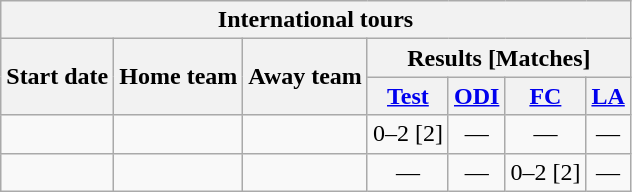<table class="wikitable">
<tr>
<th colspan="7">International tours</th>
</tr>
<tr>
<th rowspan="2">Start date</th>
<th rowspan="2">Home team</th>
<th rowspan="2">Away team</th>
<th colspan="4">Results [Matches]</th>
</tr>
<tr>
<th><a href='#'>Test</a></th>
<th><a href='#'>ODI</a></th>
<th><a href='#'>FC</a></th>
<th><a href='#'>LA</a></th>
</tr>
<tr>
<td><a href='#'></a></td>
<td></td>
<td></td>
<td>0–2 [2]</td>
<td ; style="text-align:center">—</td>
<td ; style="text-align:center">—</td>
<td ; style="text-align:center">—</td>
</tr>
<tr>
<td><a href='#'></a></td>
<td></td>
<td></td>
<td ; style="text-align:center">—</td>
<td ; style="text-align:center">—</td>
<td>0–2 [2]</td>
<td ; style="text-align:center">—</td>
</tr>
</table>
